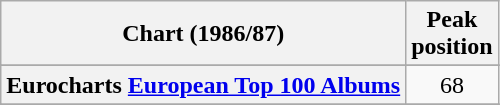<table class="wikitable sortable plainrowheaders">
<tr>
<th scope="col">Chart (1986/87)</th>
<th scope="col">Peak<br>position</th>
</tr>
<tr>
</tr>
<tr>
<th scope="row">Eurocharts <a href='#'>European Top 100 Albums</a></th>
<td align="center">68</td>
</tr>
<tr>
</tr>
<tr>
</tr>
<tr>
</tr>
</table>
